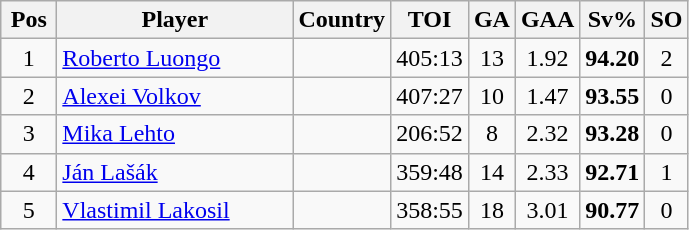<table class="wikitable sortable" style="text-align: center;">
<tr>
<th width=30>Pos</th>
<th width=150>Player</th>
<th>Country</th>
<th width=20>TOI</th>
<th width=20>GA</th>
<th width=20>GAA</th>
<th width=20>Sv%</th>
<th width=20>SO</th>
</tr>
<tr>
<td>1</td>
<td align=left><a href='#'>Roberto Luongo</a></td>
<td align=left></td>
<td>405:13</td>
<td>13</td>
<td>1.92</td>
<td><strong>94.20</strong></td>
<td>2</td>
</tr>
<tr>
<td>2</td>
<td align=left><a href='#'>Alexei Volkov</a></td>
<td align=left></td>
<td>407:27</td>
<td>10</td>
<td>1.47</td>
<td><strong>93.55</strong></td>
<td>0</td>
</tr>
<tr>
<td>3</td>
<td align=left><a href='#'>Mika Lehto</a></td>
<td align=left></td>
<td>206:52</td>
<td>8</td>
<td>2.32</td>
<td><strong>93.28</strong></td>
<td>0</td>
</tr>
<tr>
<td>4</td>
<td align=left><a href='#'>Ján Lašák</a></td>
<td align=left></td>
<td>359:48</td>
<td>14</td>
<td>2.33</td>
<td><strong>92.71</strong></td>
<td>1</td>
</tr>
<tr>
<td>5</td>
<td align=left><a href='#'>Vlastimil Lakosil</a></td>
<td align=left></td>
<td>358:55</td>
<td>18</td>
<td>3.01</td>
<td><strong>90.77</strong></td>
<td>0</td>
</tr>
</table>
